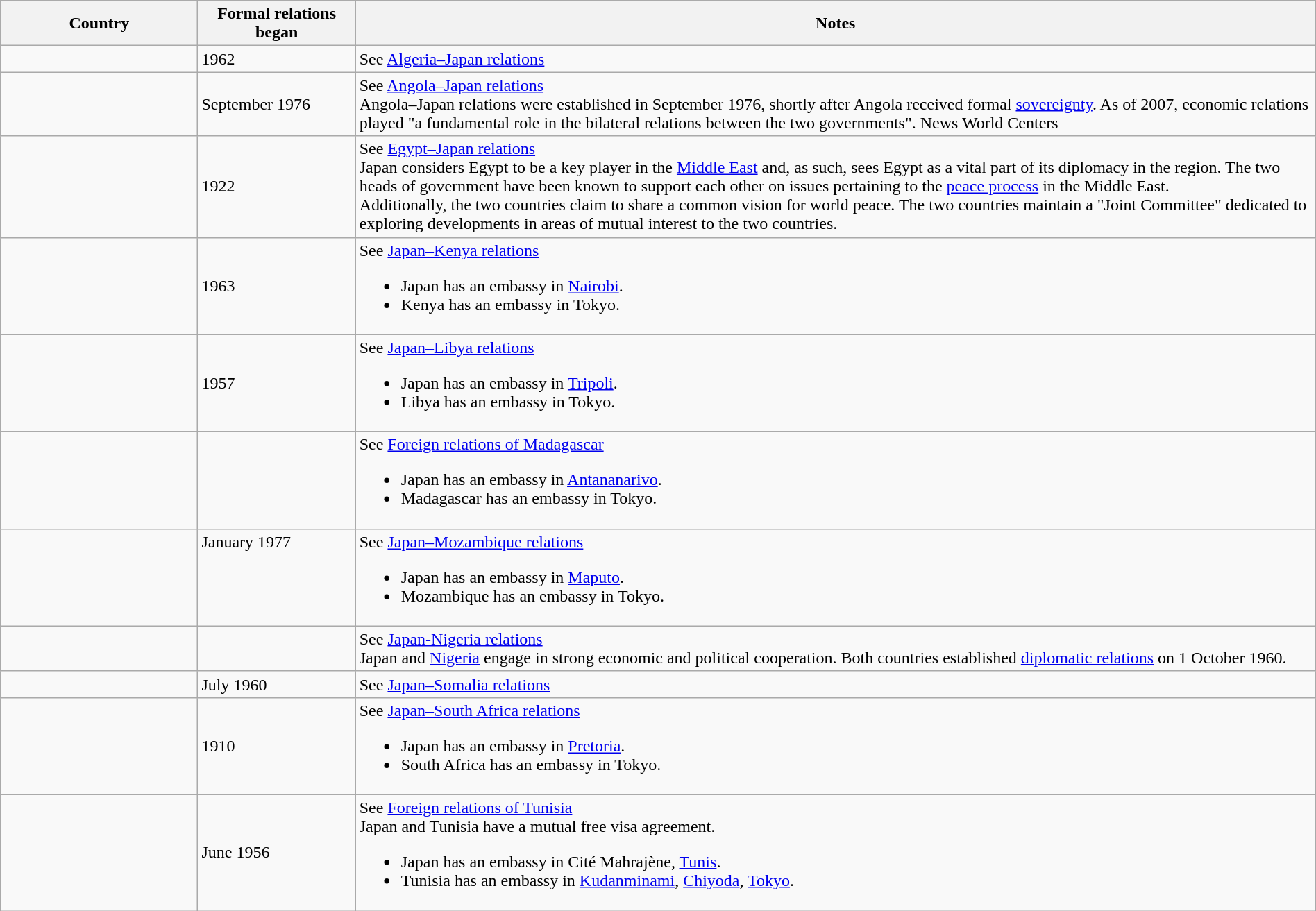<table class="wikitable sortable" border="1" style="width:100%; margin:auto;">
<tr>
<th width="15%">Country</th>
<th width="12%">Formal relations began</th>
<th>Notes</th>
</tr>
<tr -valign="top">
<td></td>
<td>1962</td>
<td>See <a href='#'>Algeria–Japan relations</a></td>
</tr>
<tr -valign="top">
<td></td>
<td>September 1976</td>
<td>See <a href='#'>Angola–Japan relations</a><br>Angola–Japan relations were established in September 1976, shortly after Angola received formal <a href='#'>sovereignty</a>. As of 2007, economic relations played "a fundamental role in the bilateral relations between the two governments". News World Centers</td>
</tr>
<tr -valign="top">
<td></td>
<td>1922</td>
<td>See <a href='#'>Egypt–Japan relations</a><br>Japan considers Egypt to be a key player in the <a href='#'>Middle East</a> and, as such, sees Egypt as a vital part of its diplomacy in the region. The two heads of government have been known to support each other on issues pertaining to the <a href='#'>peace process</a> in the Middle East.<br>Additionally, the two countries claim to share a common vision for world peace. The two countries maintain a "Joint Committee" dedicated to exploring developments in areas of mutual interest to the two countries.</td>
</tr>
<tr -valign="top">
<td></td>
<td>1963</td>
<td>See <a href='#'>Japan–Kenya relations</a><br><ul><li>Japan has an embassy in <a href='#'>Nairobi</a>.</li><li>Kenya has an embassy in Tokyo.</li></ul></td>
</tr>
<tr -valign="top">
<td></td>
<td>1957</td>
<td>See <a href='#'>Japan–Libya relations</a><br><ul><li>Japan has an embassy in <a href='#'>Tripoli</a>.</li><li>Libya has an embassy in Tokyo.</li></ul></td>
</tr>
<tr -valign="top">
<td></td>
<td></td>
<td>See <a href='#'>Foreign relations of Madagascar</a><br><ul><li>Japan has an embassy in <a href='#'>Antananarivo</a>.</li><li>Madagascar has an embassy in Tokyo.</li></ul></td>
</tr>
<tr - valign="top">
<td></td>
<td>January 1977</td>
<td>See <a href='#'>Japan–Mozambique relations</a><br><ul><li>Japan has an embassy in <a href='#'>Maputo</a>.</li><li>Mozambique has an embassy in Tokyo.</li></ul></td>
</tr>
<tr -valign="top">
<td></td>
<td></td>
<td>See <a href='#'>Japan-Nigeria relations</a><br>Japan and <a href='#'>Nigeria</a> engage in strong economic and political cooperation. Both countries established <a href='#'>diplomatic relations</a> on 1 October 1960.</td>
</tr>
<tr -valign="top">
<td></td>
<td>July 1960</td>
<td>See <a href='#'>Japan–Somalia relations</a></td>
</tr>
<tr -valign="top">
<td></td>
<td>1910</td>
<td>See <a href='#'>Japan–South Africa relations</a><br><ul><li>Japan has an embassy in <a href='#'>Pretoria</a>.</li><li>South Africa has an embassy in Tokyo.</li></ul></td>
</tr>
<tr -valign="top">
<td></td>
<td>June 1956</td>
<td>See <a href='#'>Foreign relations of Tunisia</a><br>Japan and Tunisia have a mutual free visa agreement.<ul><li>Japan has an embassy in Cité Mahrajène, <a href='#'>Tunis</a>.</li><li>Tunisia has an embassy in <a href='#'>Kudanminami</a>, <a href='#'>Chiyoda</a>, <a href='#'>Tokyo</a>.</li></ul></td>
</tr>
</table>
